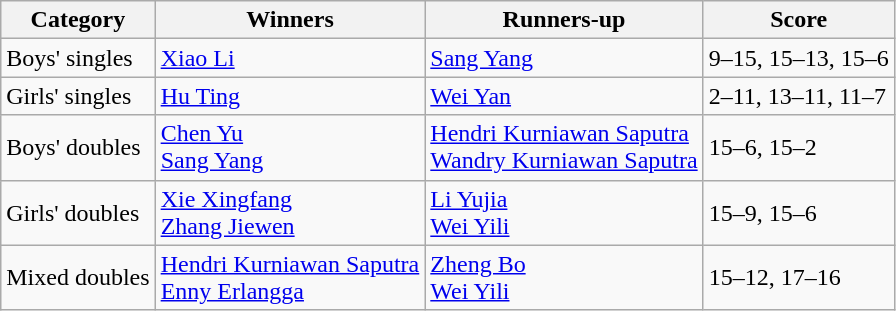<table class=wikitable>
<tr>
<th>Category</th>
<th>Winners</th>
<th>Runners-up</th>
<th>Score</th>
</tr>
<tr>
<td>Boys' singles</td>
<td> <a href='#'>Xiao Li</a></td>
<td> <a href='#'>Sang Yang</a></td>
<td>9–15, 15–13, 15–6</td>
</tr>
<tr>
<td>Girls' singles</td>
<td> <a href='#'>Hu Ting</a></td>
<td> <a href='#'>Wei Yan</a></td>
<td>2–11, 13–11, 11–7</td>
</tr>
<tr>
<td>Boys' doubles</td>
<td> <a href='#'>Chen Yu</a> <br>  <a href='#'>Sang Yang</a></td>
<td> <a href='#'>Hendri Kurniawan Saputra</a> <br>  <a href='#'>Wandry Kurniawan Saputra</a></td>
<td>15–6, 15–2</td>
</tr>
<tr>
<td>Girls' doubles</td>
<td> <a href='#'>Xie Xingfang</a> <br>  <a href='#'>Zhang Jiewen</a></td>
<td> <a href='#'>Li Yujia</a> <br>  <a href='#'>Wei Yili</a></td>
<td>15–9, 15–6</td>
</tr>
<tr>
<td>Mixed doubles</td>
<td> <a href='#'>Hendri Kurniawan Saputra</a> <br>  <a href='#'>Enny Erlangga</a></td>
<td> <a href='#'>Zheng Bo</a> <br>  <a href='#'>Wei Yili</a></td>
<td>15–12, 17–16</td>
</tr>
</table>
